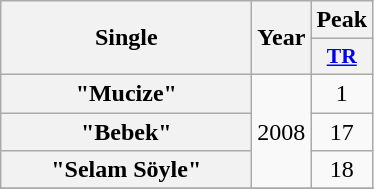<table class="wikitable plainrowheaders" style="text-align:center;">
<tr>
<th scope="col" rowspan="2" style="width:10em;">Single</th>
<th scope="col" rowspan="2">Year</th>
<th scope="col">Peak</th>
</tr>
<tr>
<th scope="col" style="width:1em;font-size:90%;"><a href='#'>TR</a><br></th>
</tr>
<tr>
<th scope="row">"Mucize"</th>
<td rowspan="3">2008</td>
<td>1</td>
</tr>
<tr>
<th scope="row">"Bebek"</th>
<td>17</td>
</tr>
<tr>
<th scope="row">"Selam Söyle"</th>
<td>18</td>
</tr>
<tr>
</tr>
</table>
